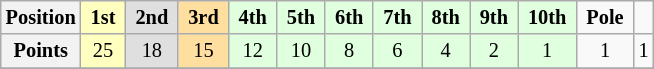<table class="wikitable" style="font-size:85%; text-align:center">
<tr>
<th>Position</th>
<td style="background:#ffffbf;"> <strong>1st</strong> </td>
<td style="background:#dfdfdf;"> <strong>2nd</strong> </td>
<td style="background:#ffdf9f;"> <strong>3rd</strong> </td>
<td style="background:#dfffdf;"> <strong>4th</strong> </td>
<td style="background:#dfffdf;"> <strong>5th</strong> </td>
<td style="background:#dfffdf;"> <strong>6th</strong> </td>
<td style="background:#dfffdf;"> <strong>7th</strong> </td>
<td style="background:#dfffdf;"> <strong>8th</strong> </td>
<td style="background:#dfffdf;"> <strong>9th</strong> </td>
<td style="background:#dfffdf;"> <strong>10th</strong> </td>
<td> <strong>Pole</strong> </td>
<td>  </td>
</tr>
<tr>
<th>Points</th>
<td style="background:#ffffbf;">25</td>
<td style="background:#dfdfdf;">18</td>
<td style="background:#ffdf9f;">15</td>
<td style="background:#dfffdf;">12</td>
<td style="background:#dfffdf;">10</td>
<td style="background:#dfffdf;">8</td>
<td style="background:#dfffdf;">6</td>
<td style="background:#dfffdf;">4</td>
<td style="background:#dfffdf;">2</td>
<td style="background:#dfffdf;">1</td>
<td>1</td>
<td>1</td>
</tr>
<tr>
</tr>
</table>
